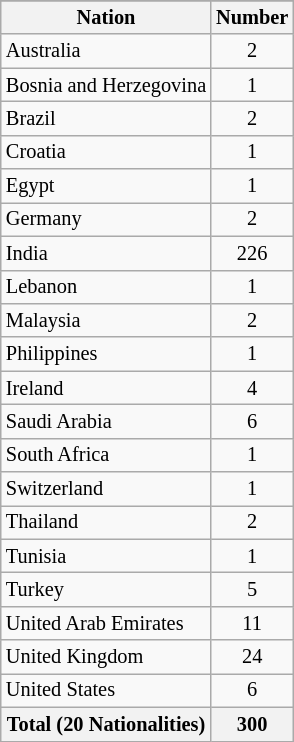<table class="sortable wikitable" style="font-size:85%; margin:0 0 0.5em 1em; float:right;">
<tr>
</tr>
<tr>
<th>Nation</th>
<th data-sort-type="number">Number</th>
</tr>
<tr>
<td>Australia</td>
<td style="text-align:center;">2</td>
</tr>
<tr>
<td>Bosnia and Herzegovina</td>
<td style="text-align:center;">1</td>
</tr>
<tr>
<td>Brazil</td>
<td style="text-align:center;">2</td>
</tr>
<tr>
<td>Croatia</td>
<td style="text-align:center;">1</td>
</tr>
<tr>
<td>Egypt</td>
<td style="text-align:center;">1</td>
</tr>
<tr>
<td>Germany</td>
<td style="text-align:center;">2</td>
</tr>
<tr>
<td>India</td>
<td style="text-align:center;">226</td>
</tr>
<tr>
<td>Lebanon</td>
<td style="text-align:center;">1</td>
</tr>
<tr>
<td>Malaysia</td>
<td style="text-align:center;">2</td>
</tr>
<tr>
<td>Philippines</td>
<td style="text-align:center;">1</td>
</tr>
<tr>
<td>Ireland</td>
<td style="text-align:center;">4</td>
</tr>
<tr>
<td>Saudi Arabia</td>
<td style="text-align:center;">6</td>
</tr>
<tr>
<td>South Africa</td>
<td style="text-align:center;">1</td>
</tr>
<tr>
<td>Switzerland</td>
<td style="text-align:center;">1</td>
</tr>
<tr>
<td>Thailand</td>
<td style="text-align:center;">2</td>
</tr>
<tr>
<td>Tunisia</td>
<td style="text-align:center;">1</td>
</tr>
<tr>
<td>Turkey</td>
<td style="text-align:center;">5</td>
</tr>
<tr>
<td>United Arab Emirates</td>
<td style="text-align:center;">11</td>
</tr>
<tr>
<td>United Kingdom</td>
<td style="text-align:center;">24</td>
</tr>
<tr>
<td>United States</td>
<td style="text-align:center;">6</td>
</tr>
<tr class="sortbottom">
<th><strong>Total (20 Nationalities)</strong></th>
<th style="text-align:center;"><strong>300</strong></th>
</tr>
</table>
